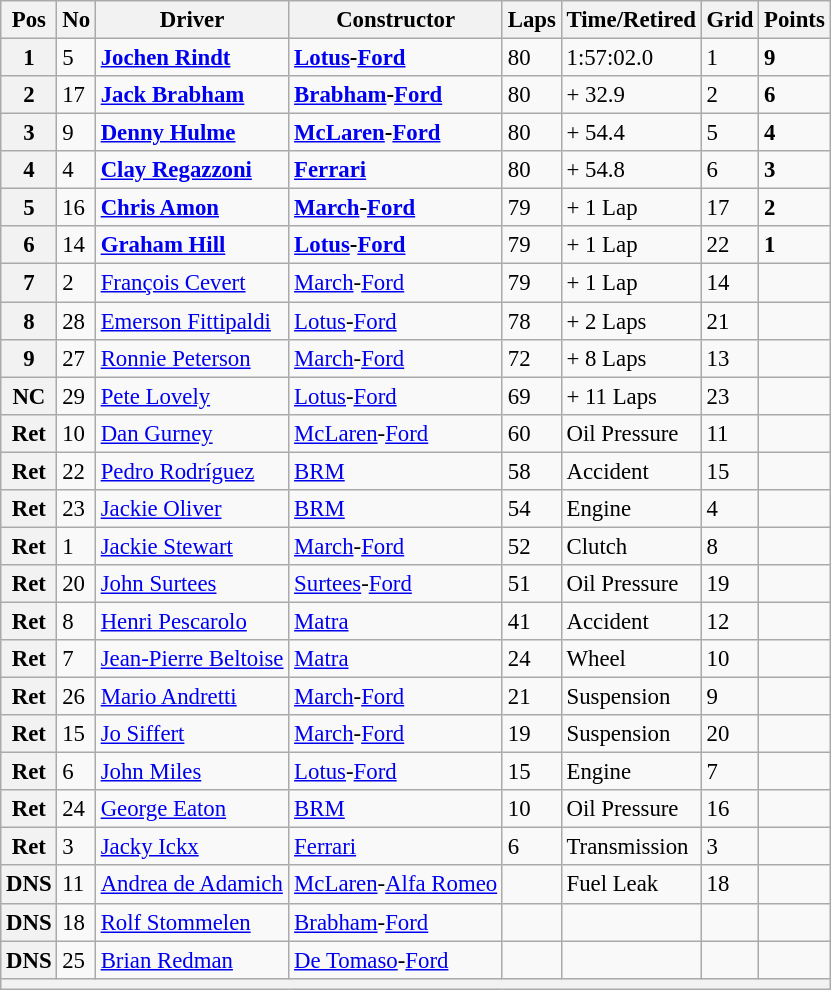<table class="wikitable" style="font-size: 95%;">
<tr>
<th>Pos</th>
<th>No</th>
<th>Driver</th>
<th>Constructor</th>
<th>Laps</th>
<th>Time/Retired</th>
<th>Grid</th>
<th>Points</th>
</tr>
<tr>
<th>1</th>
<td>5</td>
<td> <strong><a href='#'>Jochen Rindt</a></strong></td>
<td><strong><a href='#'>Lotus</a>-<a href='#'>Ford</a></strong></td>
<td>80</td>
<td>1:57:02.0</td>
<td>1</td>
<td><strong>9</strong></td>
</tr>
<tr>
<th>2</th>
<td>17</td>
<td> <strong><a href='#'>Jack Brabham</a></strong></td>
<td><strong><a href='#'>Brabham</a>-<a href='#'>Ford</a></strong></td>
<td>80</td>
<td>+ 32.9</td>
<td>2</td>
<td><strong>6</strong></td>
</tr>
<tr>
<th>3</th>
<td>9</td>
<td> <strong><a href='#'>Denny Hulme</a></strong></td>
<td><strong><a href='#'>McLaren</a>-<a href='#'>Ford</a></strong></td>
<td>80</td>
<td>+ 54.4</td>
<td>5</td>
<td><strong>4</strong></td>
</tr>
<tr>
<th>4</th>
<td>4</td>
<td> <strong><a href='#'>Clay Regazzoni</a></strong></td>
<td><strong><a href='#'>Ferrari</a></strong></td>
<td>80</td>
<td>+ 54.8</td>
<td>6</td>
<td><strong>3</strong></td>
</tr>
<tr>
<th>5</th>
<td>16</td>
<td> <strong><a href='#'>Chris Amon</a></strong></td>
<td><strong><a href='#'>March</a>-<a href='#'>Ford</a></strong></td>
<td>79</td>
<td>+ 1 Lap</td>
<td>17</td>
<td><strong>2</strong></td>
</tr>
<tr>
<th>6</th>
<td>14</td>
<td> <strong><a href='#'>Graham Hill</a></strong></td>
<td><strong><a href='#'>Lotus</a>-<a href='#'>Ford</a></strong></td>
<td>79</td>
<td>+ 1 Lap</td>
<td>22</td>
<td><strong>1</strong></td>
</tr>
<tr>
<th>7</th>
<td>2</td>
<td> <a href='#'>François Cevert</a></td>
<td><a href='#'>March</a>-<a href='#'>Ford</a></td>
<td>79</td>
<td>+ 1 Lap</td>
<td>14</td>
<td> </td>
</tr>
<tr>
<th>8</th>
<td>28</td>
<td> <a href='#'>Emerson Fittipaldi</a></td>
<td><a href='#'>Lotus</a>-<a href='#'>Ford</a></td>
<td>78</td>
<td>+ 2 Laps</td>
<td>21</td>
<td> </td>
</tr>
<tr>
<th>9</th>
<td>27</td>
<td> <a href='#'>Ronnie Peterson</a></td>
<td><a href='#'>March</a>-<a href='#'>Ford</a></td>
<td>72</td>
<td>+ 8 Laps</td>
<td>13</td>
<td> </td>
</tr>
<tr>
<th>NC</th>
<td>29</td>
<td> <a href='#'>Pete Lovely</a></td>
<td><a href='#'>Lotus</a>-<a href='#'>Ford</a></td>
<td>69</td>
<td>+ 11 Laps</td>
<td>23</td>
<td> </td>
</tr>
<tr>
<th>Ret</th>
<td>10</td>
<td> <a href='#'>Dan Gurney</a></td>
<td><a href='#'>McLaren</a>-<a href='#'>Ford</a></td>
<td>60</td>
<td>Oil Pressure</td>
<td>11</td>
<td> </td>
</tr>
<tr>
<th>Ret</th>
<td>22</td>
<td> <a href='#'>Pedro Rodríguez</a></td>
<td><a href='#'>BRM</a></td>
<td>58</td>
<td>Accident</td>
<td>15</td>
<td> </td>
</tr>
<tr>
<th>Ret</th>
<td>23</td>
<td> <a href='#'>Jackie Oliver</a></td>
<td><a href='#'>BRM</a></td>
<td>54</td>
<td>Engine</td>
<td>4</td>
<td> </td>
</tr>
<tr>
<th>Ret</th>
<td>1</td>
<td> <a href='#'>Jackie Stewart</a></td>
<td><a href='#'>March</a>-<a href='#'>Ford</a></td>
<td>52</td>
<td>Clutch</td>
<td>8</td>
<td> </td>
</tr>
<tr>
<th>Ret</th>
<td>20</td>
<td> <a href='#'>John Surtees</a></td>
<td><a href='#'>Surtees</a>-<a href='#'>Ford</a></td>
<td>51</td>
<td>Oil Pressure</td>
<td>19</td>
<td> </td>
</tr>
<tr>
<th>Ret</th>
<td>8</td>
<td> <a href='#'>Henri Pescarolo</a></td>
<td><a href='#'>Matra</a></td>
<td>41</td>
<td>Accident</td>
<td>12</td>
<td> </td>
</tr>
<tr>
<th>Ret</th>
<td>7</td>
<td> <a href='#'>Jean-Pierre Beltoise</a></td>
<td><a href='#'>Matra</a></td>
<td>24</td>
<td>Wheel</td>
<td>10</td>
<td> </td>
</tr>
<tr>
<th>Ret</th>
<td>26</td>
<td> <a href='#'>Mario Andretti</a></td>
<td><a href='#'>March</a>-<a href='#'>Ford</a></td>
<td>21</td>
<td>Suspension</td>
<td>9</td>
<td> </td>
</tr>
<tr>
<th>Ret</th>
<td>15</td>
<td> <a href='#'>Jo Siffert</a></td>
<td><a href='#'>March</a>-<a href='#'>Ford</a></td>
<td>19</td>
<td>Suspension</td>
<td>20</td>
<td> </td>
</tr>
<tr>
<th>Ret</th>
<td>6</td>
<td> <a href='#'>John Miles</a></td>
<td><a href='#'>Lotus</a>-<a href='#'>Ford</a></td>
<td>15</td>
<td>Engine</td>
<td>7</td>
<td> </td>
</tr>
<tr>
<th>Ret</th>
<td>24</td>
<td> <a href='#'>George Eaton</a></td>
<td><a href='#'>BRM</a></td>
<td>10</td>
<td>Oil Pressure</td>
<td>16</td>
<td> </td>
</tr>
<tr>
<th>Ret</th>
<td>3</td>
<td> <a href='#'>Jacky Ickx</a></td>
<td><a href='#'>Ferrari</a></td>
<td>6</td>
<td>Transmission</td>
<td>3</td>
<td> </td>
</tr>
<tr>
<th>DNS</th>
<td>11</td>
<td> <a href='#'>Andrea de Adamich</a></td>
<td><a href='#'>McLaren</a>-<a href='#'>Alfa Romeo</a></td>
<td></td>
<td>Fuel Leak</td>
<td>18</td>
<td> </td>
</tr>
<tr>
<th>DNS</th>
<td>18</td>
<td> <a href='#'>Rolf Stommelen</a></td>
<td><a href='#'>Brabham</a>-<a href='#'>Ford</a></td>
<td></td>
<td></td>
<td></td>
<td></td>
</tr>
<tr>
<th>DNS</th>
<td>25</td>
<td> <a href='#'>Brian Redman</a></td>
<td><a href='#'>De Tomaso</a>-<a href='#'>Ford</a></td>
<td></td>
<td></td>
<td></td>
<td></td>
</tr>
<tr>
<th colspan="8"></th>
</tr>
</table>
